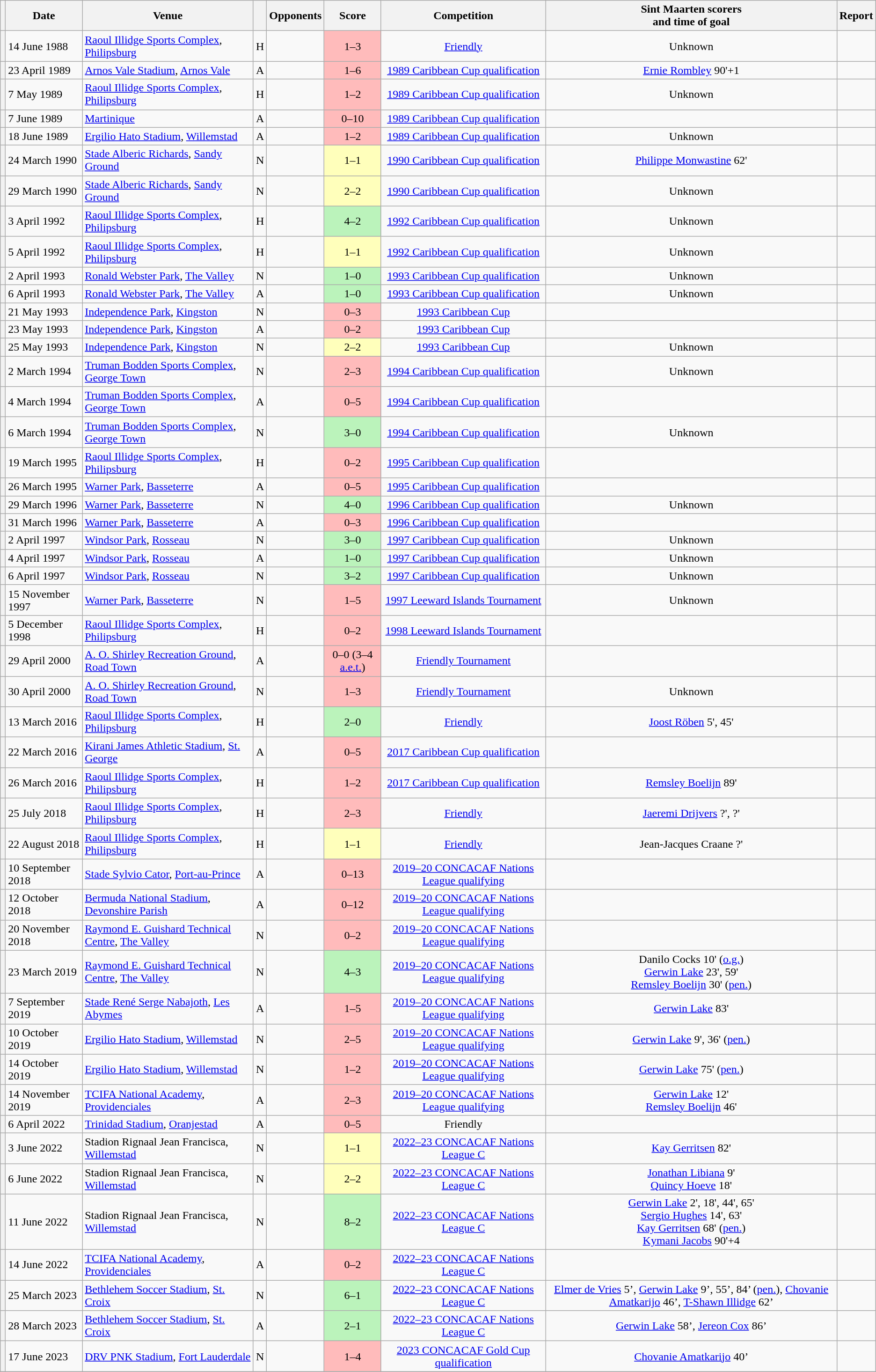<table class="wikitable plainrowheaders sortable">
<tr>
<th scope=col></th>
<th scope=col>Date</th>
<th scope=col>Venue</th>
<th scope=col></th>
<th scope=col>Opponents</th>
<th scope=col>Score</th>
<th scope=col>Competition</th>
<th scope=col class=unsortable>Sint Maarten scorers<br>and time of goal</th>
<th scope=col class=unsortable>Report</th>
</tr>
<tr>
<th scope=row></th>
<td>14 June 1988</td>
<td><a href='#'>Raoul Illidge Sports Complex</a>, <a href='#'>Philipsburg</a></td>
<td align=center>H</td>
<td></td>
<td align=center bgcolor=#FFBBBB>1–3</td>
<td align=center><a href='#'>Friendly</a></td>
<td align=center>Unknown</td>
<td align=center></td>
</tr>
<tr>
<th scope=row></th>
<td>23 April 1989</td>
<td><a href='#'>Arnos Vale Stadium</a>, <a href='#'>Arnos Vale</a></td>
<td align=center>A</td>
<td></td>
<td align=center bgcolor=#FFBBBB>1–6</td>
<td align=center><a href='#'>1989 Caribbean Cup qualification</a></td>
<td align=center><a href='#'>Ernie Rombley</a> 90'+1</td>
<td align=center></td>
</tr>
<tr>
<th scope=row></th>
<td>7 May 1989</td>
<td><a href='#'>Raoul Illidge Sports Complex</a>, <a href='#'>Philipsburg</a></td>
<td align=center>H</td>
<td></td>
<td align=center bgcolor=#FFBBBB>1–2</td>
<td align=center><a href='#'>1989 Caribbean Cup qualification</a></td>
<td align=center>Unknown</td>
<td align=center></td>
</tr>
<tr>
<th scope=row></th>
<td>7 June 1989</td>
<td><a href='#'>Martinique</a></td>
<td align=center>A</td>
<td></td>
<td align=center bgcolor=#FFBBBB>0–10</td>
<td align=center><a href='#'>1989 Caribbean Cup qualification</a></td>
<td align=center></td>
<td align=center></td>
</tr>
<tr>
<th scope=row></th>
<td>18 June 1989</td>
<td><a href='#'>Ergilio Hato Stadium</a>, <a href='#'>Willemstad</a></td>
<td align=center>A</td>
<td></td>
<td align=center bgcolor=#FFBBBB>1–2</td>
<td align=center><a href='#'>1989 Caribbean Cup qualification</a></td>
<td align=center>Unknown</td>
<td align=center></td>
</tr>
<tr>
<th scope=row></th>
<td>24 March 1990</td>
<td><a href='#'>Stade Alberic Richards</a>, <a href='#'>Sandy Ground</a></td>
<td align=center>N</td>
<td></td>
<td align=center bgcolor=#FFFFBB>1–1</td>
<td align=center><a href='#'>1990 Caribbean Cup qualification</a></td>
<td align=center><a href='#'>Philippe Monwastine</a> 62'</td>
<td align=center></td>
</tr>
<tr>
<th scope=row></th>
<td>29 March 1990</td>
<td><a href='#'>Stade Alberic Richards</a>, <a href='#'>Sandy Ground</a></td>
<td align=center>N</td>
<td></td>
<td align=center bgcolor=#FFFFBB>2–2</td>
<td align=center><a href='#'>1990 Caribbean Cup qualification</a></td>
<td align=center>Unknown</td>
<td align=center></td>
</tr>
<tr>
<th scope=row></th>
<td>3 April 1992</td>
<td><a href='#'>Raoul Illidge Sports Complex</a>, <a href='#'>Philipsburg</a></td>
<td align=center>H</td>
<td></td>
<td align=center bgcolor=#BBF3BB>4–2</td>
<td align=center><a href='#'>1992 Caribbean Cup qualification</a></td>
<td align=center>Unknown</td>
<td align=center></td>
</tr>
<tr>
<th scope=row></th>
<td>5 April 1992</td>
<td><a href='#'>Raoul Illidge Sports Complex</a>, <a href='#'>Philipsburg</a></td>
<td align=center>H</td>
<td></td>
<td align=center bgcolor=#FFFFBB>1–1</td>
<td align=center><a href='#'>1992 Caribbean Cup qualification</a></td>
<td align=center>Unknown</td>
<td align=center></td>
</tr>
<tr>
<th scope=row></th>
<td>2 April 1993</td>
<td><a href='#'>Ronald Webster Park</a>, <a href='#'>The Valley</a></td>
<td align=center>N</td>
<td></td>
<td align=center bgcolor=#BBF3BB>1–0</td>
<td align=center><a href='#'>1993 Caribbean Cup qualification</a></td>
<td align=center>Unknown</td>
<td align=center></td>
</tr>
<tr>
<th scope=row></th>
<td>6 April 1993</td>
<td><a href='#'>Ronald Webster Park</a>, <a href='#'>The Valley</a></td>
<td align=center>A</td>
<td></td>
<td align=center bgcolor=#BBF3BB>1–0</td>
<td align=center><a href='#'>1993 Caribbean Cup qualification</a></td>
<td align=center>Unknown</td>
<td align=center></td>
</tr>
<tr>
<th scope=row></th>
<td>21 May 1993</td>
<td><a href='#'>Independence Park</a>, <a href='#'>Kingston</a></td>
<td align=center>N</td>
<td></td>
<td align=center bgcolor=#FFBBBB>0–3</td>
<td align=center><a href='#'>1993 Caribbean Cup</a></td>
<td align=center></td>
<td align=center></td>
</tr>
<tr>
<th scope=row></th>
<td>23 May 1993</td>
<td><a href='#'>Independence Park</a>, <a href='#'>Kingston</a></td>
<td align=center>A</td>
<td></td>
<td align=center bgcolor=#FFBBBB>0–2</td>
<td align=center><a href='#'>1993 Caribbean Cup</a></td>
<td align=center></td>
<td align=center></td>
</tr>
<tr>
<th scope=row></th>
<td>25 May 1993</td>
<td><a href='#'>Independence Park</a>, <a href='#'>Kingston</a></td>
<td align=center>N</td>
<td></td>
<td align=center bgcolor=#FFFFBB>2–2</td>
<td align=center><a href='#'>1993 Caribbean Cup</a></td>
<td align=center>Unknown</td>
<td align=center></td>
</tr>
<tr>
<th scope=row></th>
<td>2 March 1994</td>
<td><a href='#'>Truman Bodden Sports Complex</a>, <a href='#'>George Town</a></td>
<td align=center>N</td>
<td></td>
<td align=center bgcolor=#FFBBBB>2–3</td>
<td align=center><a href='#'>1994 Caribbean Cup qualification</a></td>
<td align=center>Unknown</td>
<td align=center></td>
</tr>
<tr>
<th scope=row></th>
<td>4 March 1994</td>
<td><a href='#'>Truman Bodden Sports Complex</a>, <a href='#'>George Town</a></td>
<td align=center>A</td>
<td></td>
<td align=center bgcolor=#FFBBBB>0–5</td>
<td align=center><a href='#'>1994 Caribbean Cup qualification</a></td>
<td align=center></td>
<td align=center></td>
</tr>
<tr>
<th scope=row></th>
<td>6 March 1994</td>
<td><a href='#'>Truman Bodden Sports Complex</a>, <a href='#'>George Town</a></td>
<td align=center>N</td>
<td></td>
<td align=center bgcolor=#BBF3BB>3–0</td>
<td align=center><a href='#'>1994 Caribbean Cup qualification</a></td>
<td align=center>Unknown</td>
<td align=center></td>
</tr>
<tr>
<th scope=row></th>
<td>19 March 1995</td>
<td><a href='#'>Raoul Illidge Sports Complex</a>, <a href='#'>Philipsburg</a></td>
<td align=center>H</td>
<td></td>
<td align=center bgcolor=#FFBBBB>0–2</td>
<td align=center><a href='#'>1995 Caribbean Cup qualification</a></td>
<td align=center></td>
<td align=center></td>
</tr>
<tr>
<th scope=row></th>
<td>26 March 1995</td>
<td><a href='#'>Warner Park</a>, <a href='#'>Basseterre</a></td>
<td align=center>A</td>
<td></td>
<td align=center bgcolor=#FFBBBB>0–5</td>
<td align=center><a href='#'>1995 Caribbean Cup qualification</a></td>
<td align=center></td>
<td align=center></td>
</tr>
<tr>
<th scope=row></th>
<td>29 March 1996</td>
<td><a href='#'>Warner Park</a>, <a href='#'>Basseterre</a></td>
<td align=center>N</td>
<td></td>
<td align=center bgcolor=#BBF3BB>4–0</td>
<td align=center><a href='#'>1996 Caribbean Cup qualification</a></td>
<td align=center>Unknown</td>
<td align=center></td>
</tr>
<tr>
<th scope=row></th>
<td>31 March 1996</td>
<td><a href='#'>Warner Park</a>, <a href='#'>Basseterre</a></td>
<td align=center>A</td>
<td></td>
<td align=center bgcolor=#FFBBBB>0–3</td>
<td align=center><a href='#'>1996 Caribbean Cup qualification</a></td>
<td align=center></td>
<td align=center></td>
</tr>
<tr>
<th scope=row></th>
<td>2 April 1997</td>
<td><a href='#'>Windsor Park</a>, <a href='#'>Rosseau</a></td>
<td align=center>N</td>
<td></td>
<td align=center bgcolor=#BBF3BB>3–0</td>
<td align=center><a href='#'>1997 Caribbean Cup qualification</a></td>
<td align=center>Unknown</td>
<td align=center></td>
</tr>
<tr>
<th scope=row></th>
<td>4 April 1997</td>
<td><a href='#'>Windsor Park</a>, <a href='#'>Rosseau</a></td>
<td align=center>A</td>
<td></td>
<td align=center bgcolor=#BBF3BB>1–0</td>
<td align=center><a href='#'>1997 Caribbean Cup qualification</a></td>
<td align=center>Unknown</td>
<td align=center></td>
</tr>
<tr>
<th scope=row></th>
<td>6 April 1997</td>
<td><a href='#'>Windsor Park</a>, <a href='#'>Rosseau</a></td>
<td align=center>N</td>
<td></td>
<td align=center bgcolor=#BBF3BB>3–2</td>
<td align=center><a href='#'>1997 Caribbean Cup qualification</a></td>
<td align=center>Unknown</td>
<td align=center></td>
</tr>
<tr>
<th scope=row></th>
<td>15 November 1997</td>
<td><a href='#'>Warner Park</a>, <a href='#'>Basseterre</a></td>
<td align=center>N</td>
<td></td>
<td align=center bgcolor=#FFBBBB>1–5</td>
<td align=center><a href='#'>1997 Leeward Islands Tournament</a></td>
<td align=center>Unknown</td>
<td align=center></td>
</tr>
<tr>
<th scope=row></th>
<td>5 December 1998</td>
<td><a href='#'>Raoul Illidge Sports Complex</a>, <a href='#'>Philipsburg</a></td>
<td align=center>H</td>
<td></td>
<td align=center bgcolor=#FFBBBB>0–2</td>
<td align=center><a href='#'>1998 Leeward Islands Tournament</a></td>
<td align=center></td>
<td align=center></td>
</tr>
<tr>
<th scope=row></th>
<td>29 April 2000</td>
<td><a href='#'>A. O. Shirley Recreation Ground</a>, <a href='#'>Road Town</a></td>
<td align=center>A</td>
<td></td>
<td align=center bgcolor=#FFBBBB>0–0 (3–4 <a href='#'>a.e.t.</a>)</td>
<td align=center><a href='#'>Friendly Tournament</a></td>
<td align=center></td>
<td align=center></td>
</tr>
<tr>
<th scope=row></th>
<td>30 April 2000</td>
<td><a href='#'>A. O. Shirley Recreation Ground</a>, <a href='#'>Road Town</a></td>
<td align=center>N</td>
<td></td>
<td align=center bgcolor=#FFBBBB>1–3</td>
<td align=center><a href='#'>Friendly Tournament</a></td>
<td align=center>Unknown</td>
<td align=center></td>
</tr>
<tr>
<th scope=row></th>
<td>13 March 2016</td>
<td><a href='#'>Raoul Illidge Sports Complex</a>, <a href='#'>Philipsburg</a></td>
<td align=center>H</td>
<td></td>
<td align=center bgcolor=#BBF3BB>2–0</td>
<td align=center><a href='#'>Friendly</a></td>
<td align=center><a href='#'>Joost Röben</a> 5', 45'</td>
<td align=center></td>
</tr>
<tr>
<th scope=row></th>
<td>22 March 2016</td>
<td><a href='#'>Kirani James Athletic Stadium</a>, <a href='#'>St. George</a></td>
<td align=center>A</td>
<td></td>
<td align=center bgcolor=#FFBBBB>0–5</td>
<td align=center><a href='#'>2017 Caribbean Cup qualification</a></td>
<td align=center></td>
<td align=center></td>
</tr>
<tr>
<th scope=row></th>
<td>26 March 2016</td>
<td><a href='#'>Raoul Illidge Sports Complex</a>, <a href='#'>Philipsburg</a></td>
<td align=center>H</td>
<td></td>
<td align=center bgcolor=#FFBBBB>1–2</td>
<td align=center><a href='#'>2017 Caribbean Cup qualification</a></td>
<td align=center><a href='#'>Remsley Boelijn</a> 89'</td>
<td align=center></td>
</tr>
<tr>
<th scope=row></th>
<td>25 July 2018</td>
<td><a href='#'>Raoul Illidge Sports Complex</a>, <a href='#'>Philipsburg</a></td>
<td align=center>H</td>
<td></td>
<td align=center bgcolor=#FFBBBB>2–3</td>
<td align=center><a href='#'>Friendly</a></td>
<td align=center><a href='#'>Jaeremi Drijvers</a> ?', ?'</td>
<td align=center></td>
</tr>
<tr>
<th scope=row></th>
<td>22 August 2018</td>
<td><a href='#'>Raoul Illidge Sports Complex</a>, <a href='#'>Philipsburg</a></td>
<td align=center>H</td>
<td></td>
<td align=center bgcolor=#FFFFBB>1–1</td>
<td align=center><a href='#'>Friendly</a></td>
<td align=center>Jean-Jacques Craane ?'</td>
<td align=center></td>
</tr>
<tr>
<th scope=row></th>
<td>10 September 2018</td>
<td><a href='#'>Stade Sylvio Cator</a>, <a href='#'>Port-au-Prince</a></td>
<td align=center>A</td>
<td></td>
<td align=center bgcolor=FFBBBB>0–13</td>
<td align=center><a href='#'>2019–20 CONCACAF Nations League qualifying</a></td>
<td align=center></td>
<td align=center></td>
</tr>
<tr>
<th scope=row></th>
<td>12 October 2018</td>
<td><a href='#'>Bermuda National Stadium</a>, <a href='#'>Devonshire Parish</a></td>
<td align=center>A</td>
<td></td>
<td align=center bgcolor=FFBBBB>0–12</td>
<td align=center><a href='#'>2019–20 CONCACAF Nations League qualifying</a></td>
<td align=center></td>
<td align=center></td>
</tr>
<tr>
<th scope=row></th>
<td>20 November 2018</td>
<td><a href='#'>Raymond E. Guishard Technical Centre</a>, <a href='#'>The Valley</a></td>
<td align=center>N</td>
<td></td>
<td align=center bgcolor=FFBBBB>0–2</td>
<td align=center><a href='#'>2019–20 CONCACAF Nations League qualifying</a></td>
<td align=center></td>
<td align=center></td>
</tr>
<tr>
<th scope=row></th>
<td>23 March 2019</td>
<td><a href='#'>Raymond E. Guishard Technical Centre</a>, <a href='#'>The Valley</a></td>
<td align=center>N</td>
<td></td>
<td align=center bgcolor=#BBF3BB>4–3</td>
<td align=center><a href='#'>2019–20 CONCACAF Nations League qualifying</a></td>
<td align=center>Danilo Cocks 10' (<a href='#'>o.g.</a>)<br><a href='#'>Gerwin Lake</a> 23', 59'<br><a href='#'>Remsley Boelijn</a> 30' (<a href='#'>pen.</a>)</td>
<td align=center></td>
</tr>
<tr>
<th scope=row></th>
<td>7 September 2019</td>
<td><a href='#'>Stade René Serge Nabajoth</a>, <a href='#'>Les Abymes</a></td>
<td align=center>A</td>
<td></td>
<td align=center bgcolor=#FFBBBB>1–5</td>
<td align=center><a href='#'>2019–20 CONCACAF Nations League qualifying</a></td>
<td align=center><a href='#'>Gerwin Lake</a> 83'</td>
<td align=center></td>
</tr>
<tr>
<th scope=row></th>
<td>10 October 2019</td>
<td><a href='#'>Ergilio Hato Stadium</a>, <a href='#'>Willemstad</a></td>
<td align=center>N</td>
<td></td>
<td align=center bgcolor=#FFBBBB>2–5</td>
<td align=center><a href='#'>2019–20 CONCACAF Nations League qualifying</a></td>
<td align=center><a href='#'>Gerwin Lake</a> 9', 36' (<a href='#'>pen.</a>)</td>
<td align=center></td>
</tr>
<tr>
<th scope=row></th>
<td>14 October 2019</td>
<td><a href='#'>Ergilio Hato Stadium</a>, <a href='#'>Willemstad</a></td>
<td align=center>N</td>
<td></td>
<td align=center bgcolor=#FFBBBB>1–2</td>
<td align=center><a href='#'>2019–20 CONCACAF Nations League qualifying</a></td>
<td align=center><a href='#'>Gerwin Lake</a> 75' (<a href='#'>pen.</a>)</td>
<td align=center></td>
</tr>
<tr>
<th scope=row></th>
<td>14 November 2019</td>
<td><a href='#'>TCIFA National Academy</a>, <a href='#'>Providenciales</a></td>
<td align=center>A</td>
<td></td>
<td align=center bgcolor=#FFBBBB>2–3</td>
<td align=center><a href='#'>2019–20 CONCACAF Nations League qualifying</a></td>
<td align=center><a href='#'>Gerwin Lake</a> 12'<br> <a href='#'>Remsley Boelijn</a> 46'</td>
<td align=center></td>
</tr>
<tr>
<th scope=row></th>
<td>6 April 2022</td>
<td><a href='#'>Trinidad Stadium</a>, <a href='#'>Oranjestad</a></td>
<td align=center>A</td>
<td></td>
<td align=center bgcolor=#FFBBBB>0–5</td>
<td align=center>Friendly</td>
<td align=center></td>
<td align=center></td>
</tr>
<tr>
<th scope=row></th>
<td>3 June 2022</td>
<td>Stadion Rignaal Jean Francisca, <a href='#'>Willemstad</a></td>
<td align=center>N</td>
<td></td>
<td align=center bgcolor=#FFFFBB>1–1</td>
<td align=center><a href='#'>2022–23 CONCACAF Nations League C</a></td>
<td align=center><a href='#'>Kay Gerritsen</a> 82'</td>
<td align=center></td>
</tr>
<tr>
<th scope=row></th>
<td>6 June 2022</td>
<td>Stadion Rignaal Jean Francisca, <a href='#'>Willemstad</a></td>
<td align=center>N</td>
<td></td>
<td align=center bgcolor=#FFFFBB>2–2</td>
<td align=center><a href='#'>2022–23 CONCACAF Nations League C</a></td>
<td align=center><a href='#'>Jonathan Libiana</a> 9'<br> <a href='#'>Quincy Hoeve</a> 18'</td>
<td align=center></td>
</tr>
<tr>
<th scope=row></th>
<td>11 June 2022</td>
<td>Stadion Rignaal Jean Francisca, <a href='#'>Willemstad</a></td>
<td align=center>N</td>
<td></td>
<td align=center bgcolor=#BBF3BB>8–2</td>
<td align=center><a href='#'>2022–23 CONCACAF Nations League C</a></td>
<td align=center><a href='#'>Gerwin Lake</a> 2', 18', 44', 65'<br> <a href='#'>Sergio Hughes</a> 14', 63'<br><a href='#'>Kay Gerritsen</a> 68' (<a href='#'>pen.</a>)<br> <a href='#'>Kymani Jacobs</a> 90'+4</td>
<td align=center></td>
</tr>
<tr>
<th scope=row></th>
<td>14 June 2022</td>
<td><a href='#'>TCIFA National Academy</a>, <a href='#'>Providenciales</a></td>
<td align=center>A</td>
<td></td>
<td align=center bgcolor=#FFBBBB>0–2</td>
<td align=center><a href='#'>2022–23 CONCACAF Nations League C</a></td>
<td align=center></td>
<td align=center></td>
</tr>
<tr>
<th scope=row></th>
<td>25 March 2023</td>
<td><a href='#'>Bethlehem Soccer Stadium</a>, <a href='#'>St. Croix</a></td>
<td align=center>N</td>
<td></td>
<td align=center bgcolor=#BBF3BB>6–1</td>
<td align=center><a href='#'>2022–23 CONCACAF Nations League C</a></td>
<td align=center><a href='#'>Elmer de Vries</a> 5’, <a href='#'>Gerwin Lake</a> 9’, 55’, 84’ (<a href='#'>pen.</a>), <a href='#'>Chovanie Amatkarijo</a> 46’, <a href='#'>T-Shawn Illidge</a> 62’</td>
<td align=center></td>
</tr>
<tr>
<th scope=row></th>
<td>28 March 2023</td>
<td><a href='#'>Bethlehem Soccer Stadium</a>, <a href='#'>St. Croix</a></td>
<td align=center>A</td>
<td></td>
<td align=center bgcolor=#BBF3BB>2–1</td>
<td align=center><a href='#'>2022–23 CONCACAF Nations League C</a></td>
<td align=center><a href='#'>Gerwin Lake</a> 58’, <a href='#'>Jereon Cox</a> 86’</td>
<td align=center></td>
</tr>
<tr>
<th scope=row></th>
<td>17 June 2023</td>
<td><a href='#'>DRV PNK Stadium</a>,  <a href='#'>Fort Lauderdale</a></td>
<td align=center>N</td>
<td></td>
<td align=center bgcolor=#FFBBBB>1–4</td>
<td align=center><a href='#'>2023 CONCACAF Gold Cup qualification</a></td>
<td align=center><a href='#'>Chovanie Amatkarijo</a> 40’</td>
<td align=center></td>
</tr>
<tr>
</tr>
</table>
